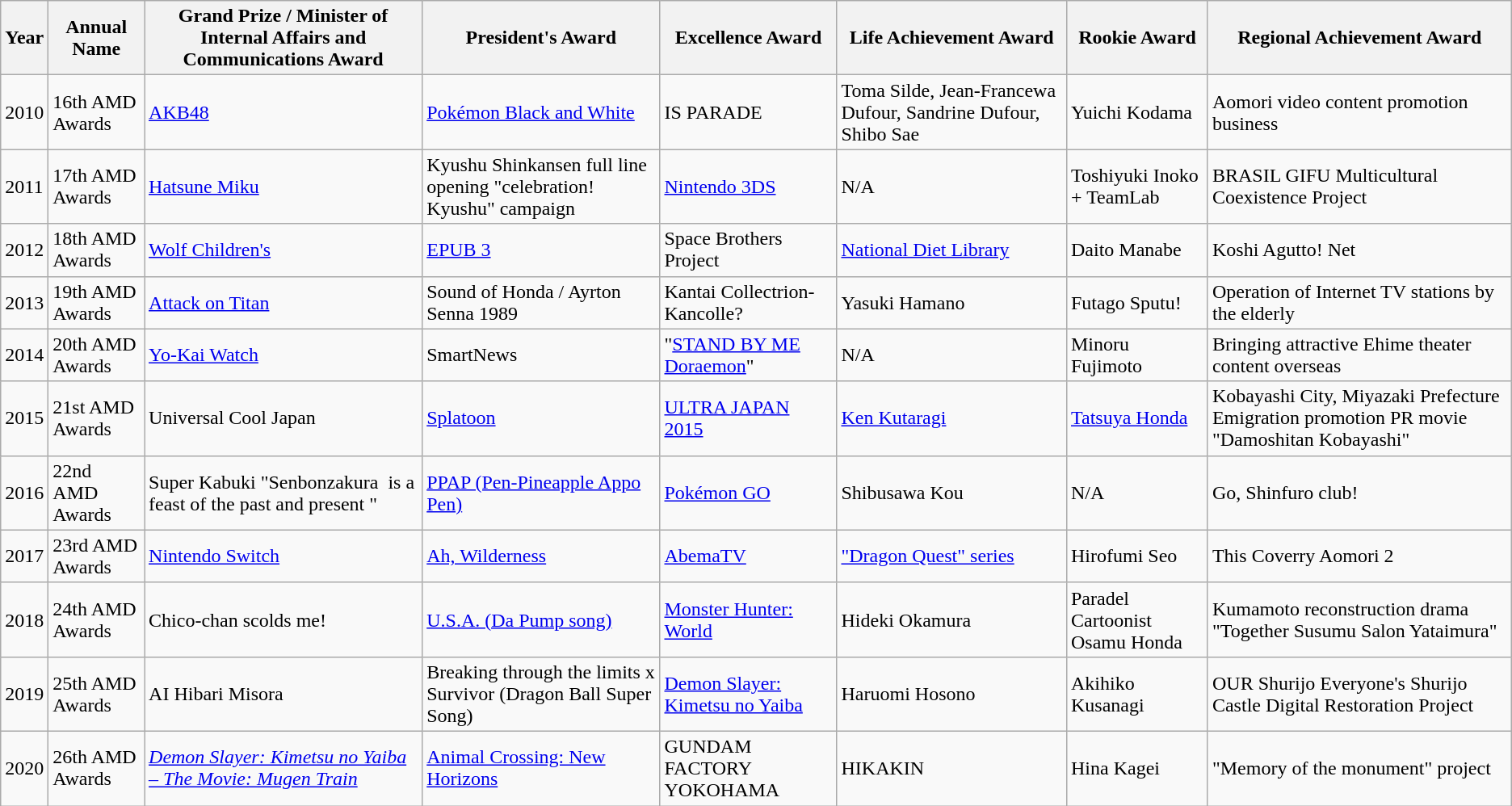<table class="wikitable">
<tr>
<th>Year</th>
<th>Annual Name</th>
<th>Grand Prize / Minister of Internal Affairs and Communications Award</th>
<th>President's Award</th>
<th>Excellence Award</th>
<th>Life Achievement Award</th>
<th>Rookie Award</th>
<th>Regional Achievement Award</th>
</tr>
<tr>
<td>2010</td>
<td>16th AMD Awards</td>
<td><a href='#'>AKB48</a></td>
<td><a href='#'>Pokémon Black and White</a></td>
<td>IS PARADE</td>
<td>Toma Silde, Jean-Francewa Dufour, Sandrine Dufour, Shibo Sae</td>
<td>Yuichi Kodama</td>
<td>Aomori video content promotion business</td>
</tr>
<tr>
<td>2011</td>
<td>17th AMD Awards</td>
<td><a href='#'>Hatsune Miku</a></td>
<td>Kyushu Shinkansen full line opening "celebration! Kyushu" campaign</td>
<td><a href='#'>Nintendo 3DS</a></td>
<td>N/A</td>
<td>Toshiyuki Inoko + TeamLab</td>
<td>BRASIL GIFU Multicultural Coexistence Project</td>
</tr>
<tr>
<td>2012</td>
<td>18th AMD Awards</td>
<td><a href='#'>Wolf Children's</a></td>
<td><a href='#'>EPUB 3</a></td>
<td>Space Brothers Project</td>
<td><a href='#'>National Diet Library</a></td>
<td>Daito Manabe</td>
<td>Koshi Agutto! Net</td>
</tr>
<tr>
<td>2013</td>
<td>19th AMD Awards</td>
<td><a href='#'>Attack on Titan</a></td>
<td>Sound of Honda / Ayrton Senna 1989</td>
<td>Kantai Collectrion-Kancolle?</td>
<td>Yasuki Hamano</td>
<td>Futago Sputu!</td>
<td>Operation of Internet TV stations by the elderly</td>
</tr>
<tr>
<td>2014</td>
<td>20th AMD Awards</td>
<td><a href='#'>Yo-Kai Watch</a></td>
<td>SmartNews</td>
<td>"<a href='#'>STAND BY ME Doraemon</a>"</td>
<td>N/A</td>
<td>Minoru Fujimoto</td>
<td>Bringing attractive Ehime theater content overseas</td>
</tr>
<tr>
<td>2015</td>
<td>21st AMD Awards</td>
<td>Universal Cool Japan</td>
<td><a href='#'>Splatoon</a></td>
<td><a href='#'>ULTRA JAPAN 2015</a></td>
<td><a href='#'>Ken Kutaragi</a></td>
<td><a href='#'>Tatsuya Honda</a></td>
<td>Kobayashi City, Miyazaki Prefecture Emigration promotion PR movie "Damoshitan Kobayashi"</td>
</tr>
<tr>
<td>2016</td>
<td>22nd AMD Awards</td>
<td>Super Kabuki "Senbonzakura  is a feast of the past and present "</td>
<td><a href='#'>PPAP (Pen-Pineapple Appo Pen)</a></td>
<td><a href='#'>Pokémon GO</a></td>
<td>Shibusawa Kou</td>
<td>N/A</td>
<td>Go, Shinfuro club!</td>
</tr>
<tr>
<td>2017</td>
<td>23rd AMD Awards</td>
<td><a href='#'>Nintendo Switch</a></td>
<td><a href='#'>Ah, Wilderness</a></td>
<td><a href='#'>AbemaTV</a></td>
<td><a href='#'>"Dragon Quest" series</a></td>
<td>Hirofumi Seo</td>
<td>This Coverry Aomori 2</td>
</tr>
<tr>
<td>2018</td>
<td>24th AMD Awards</td>
<td>Chico-chan scolds me!</td>
<td><a href='#'>U.S.A. (Da Pump song)</a></td>
<td><a href='#'>Monster Hunter: World</a></td>
<td>Hideki Okamura</td>
<td>Paradel Cartoonist Osamu Honda</td>
<td>Kumamoto reconstruction drama "Together Susumu Salon Yataimura"</td>
</tr>
<tr>
<td>2019</td>
<td>25th AMD Awards</td>
<td>AI Hibari Misora</td>
<td>Breaking through the limits x Survivor (Dragon Ball Super Song)</td>
<td><a href='#'>Demon Slayer: Kimetsu no Yaiba</a></td>
<td>Haruomi Hosono</td>
<td>Akihiko Kusanagi</td>
<td>OUR Shurijo Everyone's Shurijo Castle Digital Restoration Project</td>
</tr>
<tr>
<td>2020</td>
<td>26th AMD Awards</td>
<td><em><a href='#'>Demon Slayer: Kimetsu no Yaiba – The Movie: Mugen Train</a></em></td>
<td><a href='#'>Animal Crossing: New Horizons</a></td>
<td>GUNDAM FACTORY YOKOHAMA</td>
<td>HIKAKIN</td>
<td>Hina Kagei</td>
<td>"Memory of the monument" project</td>
</tr>
</table>
